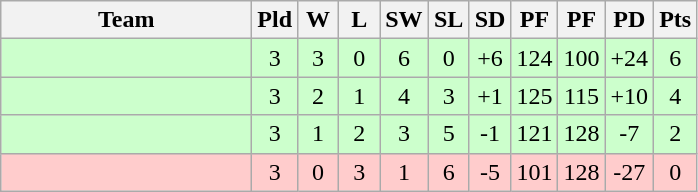<table class="wikitable" style="text-align:center">
<tr>
<th width="160">Team</th>
<th width="20">Pld</th>
<th width="20">W</th>
<th width="20">L</th>
<th width="20">SW</th>
<th width="20">SL</th>
<th width="20">SD</th>
<th width="20">PF</th>
<th width="20">PF</th>
<th width="20">PD</th>
<th width="20">Pts</th>
</tr>
<tr bgcolor="ccffcc">
<td align="left"></td>
<td>3</td>
<td>3</td>
<td>0</td>
<td>6</td>
<td>0</td>
<td>+6</td>
<td>124</td>
<td>100</td>
<td>+24</td>
<td>6</td>
</tr>
<tr bgcolor="ccffcc">
<td align="left"></td>
<td>3</td>
<td>2</td>
<td>1</td>
<td>4</td>
<td>3</td>
<td>+1</td>
<td>125</td>
<td>115</td>
<td>+10</td>
<td>4</td>
</tr>
<tr bgcolor="ccffcc">
<td align="left"></td>
<td>3</td>
<td>1</td>
<td>2</td>
<td>3</td>
<td>5</td>
<td>-1</td>
<td>121</td>
<td>128</td>
<td>-7</td>
<td>2</td>
</tr>
<tr bgcolor="ffcccc">
<td align="left"></td>
<td>3</td>
<td>0</td>
<td>3</td>
<td>1</td>
<td>6</td>
<td>-5</td>
<td>101</td>
<td>128</td>
<td>-27</td>
<td>0</td>
</tr>
</table>
